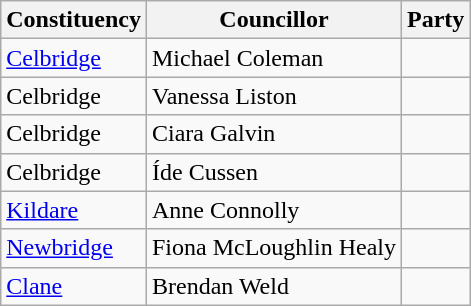<table class="wikitable">
<tr>
<th>Constituency</th>
<th>Councillor</th>
<th colspan="2">Party</th>
</tr>
<tr>
<td><a href='#'>Celbridge</a></td>
<td>Michael Coleman</td>
<td></td>
</tr>
<tr>
<td>Celbridge</td>
<td>Vanessa Liston</td>
<td></td>
</tr>
<tr>
<td>Celbridge</td>
<td>Ciara Galvin</td>
<td></td>
</tr>
<tr>
<td>Celbridge</td>
<td>Íde Cussen</td>
<td></td>
</tr>
<tr>
<td><a href='#'>Kildare</a></td>
<td>Anne Connolly</td>
<td></td>
</tr>
<tr>
<td><a href='#'>Newbridge</a></td>
<td>Fiona McLoughlin Healy</td>
<td></td>
</tr>
<tr>
<td><a href='#'>Clane</a></td>
<td>Brendan Weld</td>
<td></td>
</tr>
</table>
